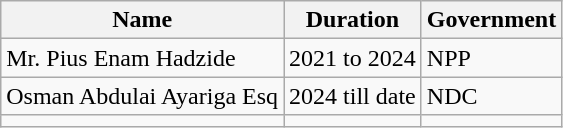<table class="wikitable">
<tr>
<th>Name</th>
<th>Duration</th>
<th>Government</th>
</tr>
<tr>
<td>Mr. Pius Enam Hadzide </td>
<td>2021 to 2024</td>
<td>NPP</td>
</tr>
<tr>
<td>Osman Abdulai Ayariga Esq</td>
<td>2024 till date</td>
<td>NDC</td>
</tr>
<tr>
<td></td>
<td></td>
<td></td>
</tr>
</table>
